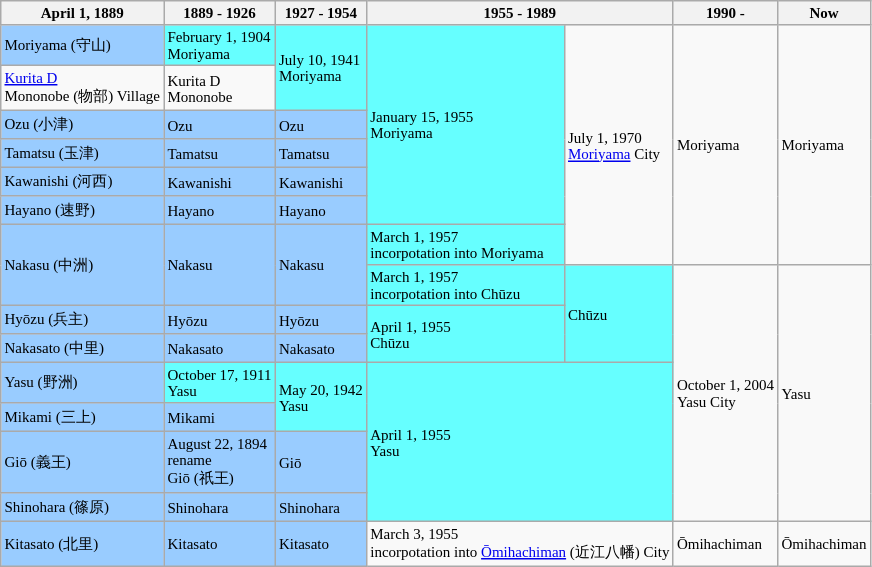<table class="wikitable" style="font-size:x-small">
<tr>
<th>April 1, 1889</th>
<th>1889 - 1926</th>
<th>1927 - 1954</th>
<th colspan="2">1955 - 1989</th>
<th>1990 -</th>
<th>Now</th>
</tr>
<tr>
<td style="background-color:#9cf;">Moriyama (守山)</td>
<td style="background-color:#6ff;">February 1, 1904<br>Moriyama</td>
<td rowspan="2" style="background-color:#6ff;">July 10, 1941<br>Moriyama</td>
<td rowspan="6" style="background-color:#6ff;">January 15, 1955<br>Moriyama</td>
<td rowspan="7">July 1, 1970<br><a href='#'>Moriyama</a> City</td>
<td rowspan="7">Moriyama</td>
<td rowspan="7">Moriyama</td>
</tr>
<tr>
<td><a href='#'>Kurita D</a><br>Mononobe (物部) Village</td>
<td>Kurita D<br>Mononobe</td>
</tr>
<tr>
<td style="background-color:#9cf;">Ozu (小津)</td>
<td style="background-color:#9cf;">Ozu</td>
<td style="background-color:#9cf;">Ozu</td>
</tr>
<tr>
<td style="background-color:#9cf;">Tamatsu (玉津)</td>
<td style="background-color:#9cf;">Tamatsu</td>
<td style="background-color:#9cf;">Tamatsu</td>
</tr>
<tr>
<td style="background-color:#9cf;">Kawanishi (河西)</td>
<td style="background-color:#9cf;">Kawanishi</td>
<td style="background-color:#9cf;">Kawanishi</td>
</tr>
<tr>
<td style="background-color:#9cf;">Hayano (速野)</td>
<td style="background-color:#9cf;">Hayano</td>
<td style="background-color:#9cf;">Hayano</td>
</tr>
<tr>
<td rowspan="2" style="background-color:#9cf;">Nakasu (中洲)</td>
<td rowspan="2" style="background-color:#9cf;">Nakasu</td>
<td rowspan="2" style="background-color:#9cf;">Nakasu</td>
<td style="background-color:#6ff;">March 1, 1957<br>incorpotation into Moriyama</td>
</tr>
<tr>
<td style="background-color:#6ff;">March 1, 1957<br>incorpotation into Chūzu</td>
<td rowspan="3" style="background-color:#6ff;">Chūzu</td>
<td rowspan="7">October 1, 2004<br>Yasu City</td>
<td rowspan="7">Yasu</td>
</tr>
<tr>
<td style="background-color:#9cf;">Hyōzu (兵主)</td>
<td style="background-color:#9cf;">Hyōzu</td>
<td style="background-color:#9cf;">Hyōzu</td>
<td rowspan="2" style="background-color:#6ff;">April 1, 1955<br>Chūzu</td>
</tr>
<tr>
<td style="background-color:#9cf;">Nakasato (中里)</td>
<td style="background-color:#9cf;">Nakasato</td>
<td style="background-color:#9cf;">Nakasato</td>
</tr>
<tr>
<td style="background-color:#9cf;">Yasu (野洲)</td>
<td style="background-color:#6ff;">October 17, 1911<br>Yasu</td>
<td rowspan="2" style="background-color:#6ff;">May 20, 1942<br>Yasu</td>
<td rowspan="4" colspan="2" style="background-color:#6ff;">April 1, 1955<br>Yasu</td>
</tr>
<tr>
<td style="background-color:#9cf;">Mikami (三上)</td>
<td style="background-color:#9cf;">Mikami</td>
</tr>
<tr>
<td style="background-color:#9cf;">Giō (義王)</td>
<td style="background-color:#9cf;">August 22, 1894<br>rename<br>Giō (祇王)</td>
<td style="background-color:#9cf;">Giō</td>
</tr>
<tr>
<td style="background-color:#9cf;">Shinohara (篠原)</td>
<td style="background-color:#9cf;">Shinohara</td>
<td style="background-color:#9cf;">Shinohara</td>
</tr>
<tr>
<td style="background-color:#9cf;">Kitasato (北里)</td>
<td style="background-color:#9cf;">Kitasato</td>
<td style="background-color:#9cf;">Kitasato</td>
<td colspan="2">March 3, 1955<br>incorpotation into <a href='#'>Ōmihachiman</a> (近江八幡) City</td>
<td>Ōmihachiman</td>
<td>Ōmihachiman</td>
</tr>
</table>
